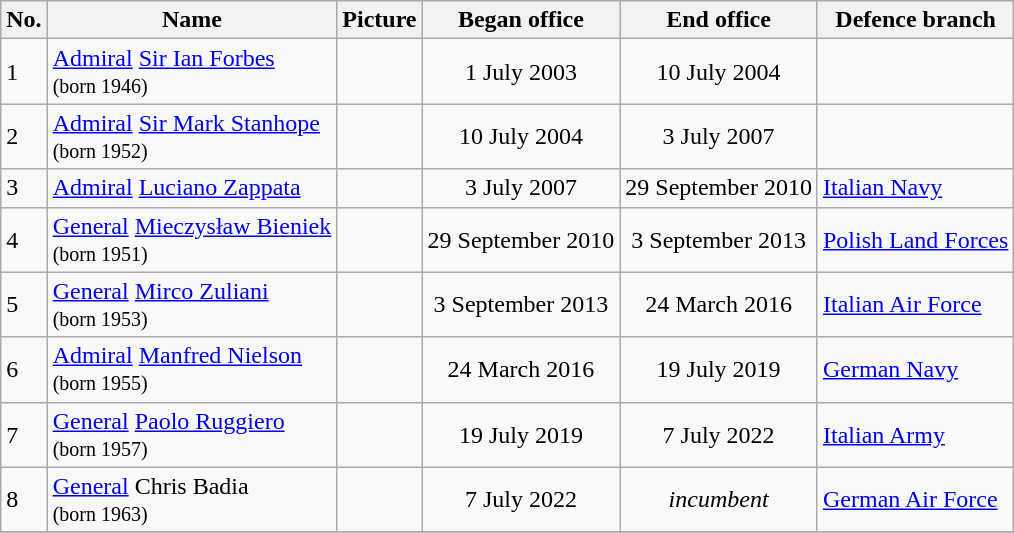<table class="wikitable" style="font-size:100%">
<tr>
<th>No.</th>
<th>Name</th>
<th>Picture</th>
<th>Began office</th>
<th>End office</th>
<th>Defence branch</th>
</tr>
<tr>
<td>1</td>
<td><a href='#'>Admiral</a> <a href='#'>Sir Ian Forbes</a><br><small>(born 1946)</small></td>
<td></td>
<td align="center">1 July 2003</td>
<td align="center">10 July 2004</td>
<td></td>
</tr>
<tr>
<td>2</td>
<td><a href='#'>Admiral</a> <a href='#'>Sir Mark Stanhope</a><br><small>(born 1952)</small></td>
<td></td>
<td align="center">10 July 2004</td>
<td align="center">3 July 2007</td>
<td></td>
</tr>
<tr>
<td>3</td>
<td><a href='#'>Admiral</a> <a href='#'>Luciano Zappata</a></td>
<td></td>
<td align="center">3 July 2007</td>
<td align="center">29 September 2010</td>
<td> <a href='#'>Italian Navy</a></td>
</tr>
<tr>
<td>4</td>
<td><a href='#'>General</a> <a href='#'>Mieczysław Bieniek</a><br><small>(born 1951)</small></td>
<td></td>
<td align="center">29 September 2010</td>
<td align="center">3 September 2013</td>
<td> <a href='#'>Polish Land Forces</a></td>
</tr>
<tr>
<td>5</td>
<td><a href='#'>General</a> <a href='#'>Mirco Zuliani</a><br><small>(born 1953)</small></td>
<td></td>
<td align="center">3 September 2013</td>
<td align="center">24 March 2016</td>
<td> <a href='#'>Italian Air Force</a></td>
</tr>
<tr>
<td>6</td>
<td><a href='#'>Admiral</a> <a href='#'>Manfred Nielson</a><br><small>(born 1955)</small></td>
<td></td>
<td align="center">24 March 2016</td>
<td align="center">19 July 2019</td>
<td> <a href='#'>German Navy</a></td>
</tr>
<tr>
<td>7</td>
<td><a href='#'>General</a> <a href='#'>Paolo Ruggiero</a><br><small>(born 1957)</small></td>
<td></td>
<td align="center">19 July 2019</td>
<td align="center">7 July 2022</td>
<td> <a href='#'>Italian Army</a></td>
</tr>
<tr>
<td>8</td>
<td><a href='#'>General</a> Chris Badia<br><small>(born 1963)</small></td>
<td></td>
<td align="center">7 July 2022</td>
<td align="center"><em>incumbent</em></td>
<td> <a href='#'>German Air Force</a></td>
</tr>
<tr>
</tr>
</table>
